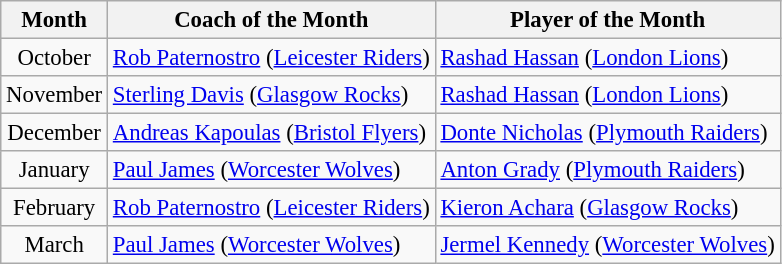<table class="wikitable" style="font-size:95%">
<tr>
<th>Month</th>
<th>Coach of the Month</th>
<th>Player of the Month</th>
</tr>
<tr --->
<td style="text-align:center">October</td>
<td>  <a href='#'>Rob Paternostro</a> (<a href='#'>Leicester Riders</a>)</td>
<td> <a href='#'>Rashad Hassan</a> (<a href='#'>London Lions</a>)</td>
</tr>
<tr>
<td style="text-align:center">November</td>
<td>  <a href='#'>Sterling Davis</a> (<a href='#'>Glasgow Rocks</a>)</td>
<td> <a href='#'>Rashad Hassan</a> (<a href='#'>London Lions</a>)</td>
</tr>
<tr>
<td style="text-align:center">December</td>
<td> <a href='#'>Andreas Kapoulas</a> (<a href='#'>Bristol Flyers</a>)</td>
<td> <a href='#'>Donte Nicholas</a> (<a href='#'>Plymouth Raiders</a>)</td>
</tr>
<tr>
<td style="text-align:center">January</td>
<td> <a href='#'>Paul James</a> (<a href='#'>Worcester Wolves</a>)</td>
<td> <a href='#'>Anton Grady</a> (<a href='#'>Plymouth Raiders</a>)</td>
</tr>
<tr>
<td style="text-align:center">February</td>
<td>  <a href='#'>Rob Paternostro</a> (<a href='#'>Leicester Riders</a>)</td>
<td>  <a href='#'>Kieron Achara</a> (<a href='#'>Glasgow Rocks</a>)</td>
</tr>
<tr>
<td style="text-align:center">March</td>
<td> <a href='#'>Paul James</a> (<a href='#'>Worcester Wolves</a>)</td>
<td>  <a href='#'>Jermel Kennedy</a> (<a href='#'>Worcester Wolves</a>)</td>
</tr>
</table>
